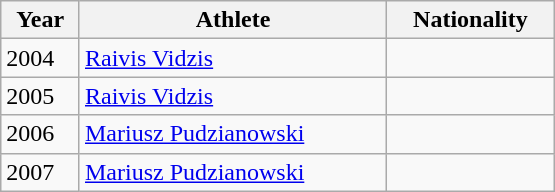<table width=370px class="wikitable">
<tr>
<th>Year</th>
<th>Athlete</th>
<th>Nationality</th>
</tr>
<tr>
<td>2004</td>
<td><a href='#'>Raivis Vidzis</a></td>
<td></td>
</tr>
<tr>
<td>2005</td>
<td><a href='#'>Raivis Vidzis</a></td>
<td></td>
</tr>
<tr>
<td>2006</td>
<td><a href='#'>Mariusz Pudzianowski</a></td>
<td></td>
</tr>
<tr>
<td>2007</td>
<td><a href='#'>Mariusz Pudzianowski</a></td>
<td></td>
</tr>
</table>
